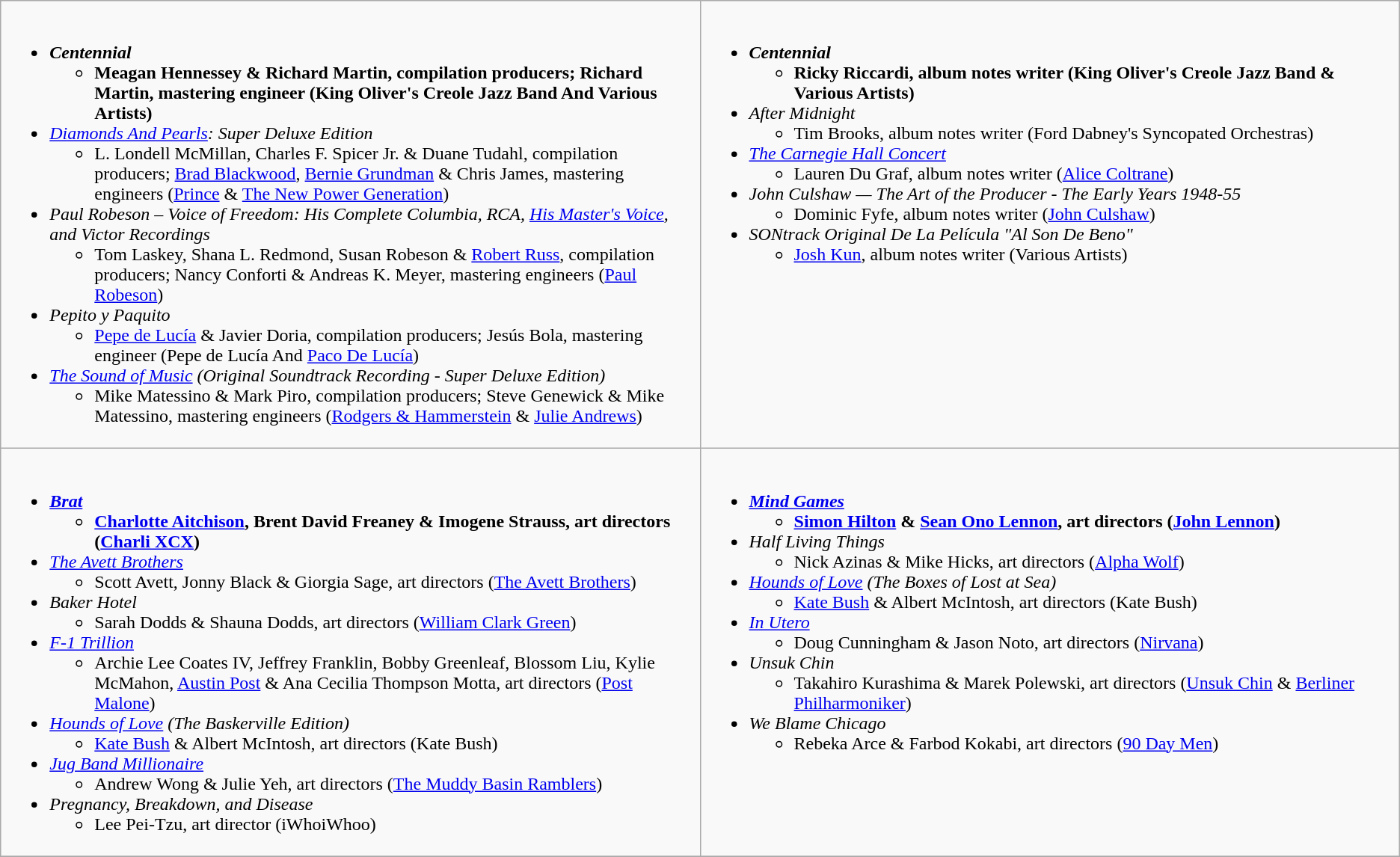<table class="wikitable">
<tr>
<td style="vertical-align:top;" width="50%"><br><ul><li><strong><em>Centennial</em></strong><ul><li><strong>Meagan Hennessey & Richard Martin, compilation producers; Richard Martin, mastering engineer (King Oliver's Creole Jazz Band And Various Artists)</strong></li></ul></li><li><em><a href='#'>Diamonds And Pearls</a>: Super Deluxe Edition</em><ul><li>L. Londell McMillan, Charles F. Spicer Jr. & Duane Tudahl, compilation producers; <a href='#'>Brad Blackwood</a>, <a href='#'>Bernie Grundman</a> & Chris James, mastering engineers (<a href='#'>Prince</a> & <a href='#'>The New Power Generation</a>)</li></ul></li><li><em>Paul Robeson – Voice of Freedom: His Complete Columbia, RCA, <a href='#'>His Master's Voice</a>, and Victor Recordings</em><ul><li>Tom Laskey, Shana L. Redmond, Susan Robeson & <a href='#'>Robert Russ</a>, compilation producers; Nancy Conforti & Andreas K. Meyer, mastering engineers (<a href='#'>Paul Robeson</a>)</li></ul></li><li><em>Pepito y Paquito</em><ul><li><a href='#'>Pepe de Lucía</a> & Javier Doria, compilation producers; Jesús Bola, mastering engineer (Pepe de Lucía And <a href='#'>Paco De Lucía</a>)</li></ul></li><li><em><a href='#'>The Sound of Music</a> (Original Soundtrack Recording - Super Deluxe Edition)</em><ul><li>Mike Matessino & Mark Piro, compilation producers; Steve Genewick & Mike Matessino, mastering engineers (<a href='#'>Rodgers & Hammerstein</a> & <a href='#'>Julie Andrews</a>)</li></ul></li></ul></td>
<td style="vertical-align:top;" width="50%"><br><ul><li><strong><em>Centennial</em></strong><ul><li><strong>Ricky Riccardi, album notes writer (King Oliver's Creole Jazz Band & Various Artists)</strong></li></ul></li><li><em>After Midnight</em><ul><li>Tim Brooks, album notes writer (Ford Dabney's Syncopated Orchestras)</li></ul></li><li><em><a href='#'>The Carnegie Hall Concert</a></em><ul><li>Lauren Du Graf, album notes writer (<a href='#'>Alice Coltrane</a>)</li></ul></li><li><em>John Culshaw — The Art of the Producer - The Early Years 1948-55</em><ul><li>Dominic Fyfe, album notes writer (<a href='#'>John Culshaw</a>)</li></ul></li><li><em>SONtrack Original De La Película "Al Son De Beno"</em><ul><li><a href='#'>Josh Kun</a>, album notes writer (Various Artists)</li></ul></li></ul></td>
</tr>
<tr>
<td style="vertical-align:top;" width="50%"><br><ul><li><strong><em><a href='#'>Brat</a></em></strong><ul><li><strong><a href='#'>Charlotte Aitchison</a>, Brent David Freaney & Imogene Strauss, art directors (<a href='#'>Charli XCX</a>)</strong></li></ul></li><li><em><a href='#'>The Avett Brothers</a></em><ul><li>Scott Avett, Jonny Black & Giorgia Sage, art directors (<a href='#'>The Avett Brothers</a>)</li></ul></li><li><em>Baker Hotel</em><ul><li>Sarah Dodds & Shauna Dodds, art directors (<a href='#'>William Clark Green</a>)</li></ul></li><li><em><a href='#'>F-1 Trillion</a></em><ul><li>Archie Lee Coates IV, Jeffrey Franklin, Bobby Greenleaf, Blossom Liu, Kylie McMahon, <a href='#'>Austin Post</a> & Ana Cecilia Thompson Motta, art directors (<a href='#'>Post Malone</a>)</li></ul></li><li><em><a href='#'>Hounds of Love</a> (The Baskerville Edition)</em><ul><li><a href='#'>Kate Bush</a> & Albert McIntosh, art directors (Kate Bush)</li></ul></li><li><em><a href='#'>Jug Band Millionaire</a></em><ul><li>Andrew Wong & Julie Yeh, art directors (<a href='#'>The Muddy Basin Ramblers</a>)</li></ul></li><li><em>Pregnancy, Breakdown, and Disease</em><ul><li>Lee Pei-Tzu, art director (iWhoiWhoo)</li></ul></li></ul></td>
<td style="vertical-align:top;" width="50%"><br><ul><li><strong><em><a href='#'>Mind Games</a></em></strong><ul><li><strong><a href='#'>Simon Hilton</a> & <a href='#'>Sean Ono Lennon</a>, art directors (<a href='#'>John Lennon</a>)</strong></li></ul></li><li><em>Half Living Things</em><ul><li>Nick Azinas & Mike Hicks, art directors (<a href='#'>Alpha Wolf</a>)</li></ul></li><li><em><a href='#'>Hounds of Love</a> (The Boxes of Lost at Sea)</em><ul><li><a href='#'>Kate Bush</a> & Albert McIntosh, art directors (Kate Bush)</li></ul></li><li><em><a href='#'>In Utero</a></em><ul><li>Doug Cunningham & Jason Noto, art directors (<a href='#'>Nirvana</a>)</li></ul></li><li><em>Unsuk Chin</em><ul><li>Takahiro Kurashima & Marek Polewski, art directors (<a href='#'>Unsuk Chin</a> & <a href='#'>Berliner Philharmoniker</a>)</li></ul></li><li><em>We Blame Chicago</em><ul><li>Rebeka Arce & Farbod Kokabi, art directors (<a href='#'>90 Day Men</a>)</li></ul></li></ul></td>
</tr>
<tr>
</tr>
</table>
